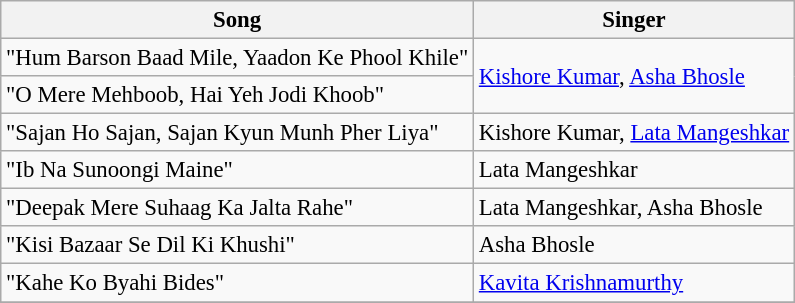<table class=wikitable style="font-size:95%;">
<tr>
<th>Song</th>
<th>Singer</th>
</tr>
<tr>
<td>"Hum Barson Baad Mile, Yaadon Ke Phool Khile"</td>
<td rowspan=2><a href='#'>Kishore Kumar</a>, <a href='#'>Asha Bhosle</a></td>
</tr>
<tr>
<td>"O Mere Mehboob, Hai Yeh Jodi Khoob"</td>
</tr>
<tr>
<td>"Sajan Ho Sajan, Sajan Kyun Munh Pher Liya"</td>
<td>Kishore Kumar, <a href='#'>Lata Mangeshkar</a></td>
</tr>
<tr>
<td>"Ib Na Sunoongi Maine"</td>
<td>Lata Mangeshkar</td>
</tr>
<tr>
<td>"Deepak Mere Suhaag Ka Jalta Rahe"</td>
<td>Lata Mangeshkar, Asha Bhosle</td>
</tr>
<tr>
<td>"Kisi Bazaar Se Dil Ki Khushi"</td>
<td>Asha Bhosle</td>
</tr>
<tr>
<td>"Kahe Ko Byahi Bides"</td>
<td><a href='#'>Kavita Krishnamurthy</a></td>
</tr>
<tr>
</tr>
</table>
